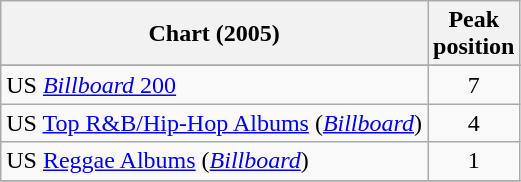<table class="wikitable sortable plainrowheaders">
<tr>
<th scope="col">Chart (2005)</th>
<th scope="col">Peak<br>position</th>
</tr>
<tr>
</tr>
<tr>
</tr>
<tr>
<td>US <a href='#'><em>Billboard</em> 200</a></td>
<td style="text-align:center;">7</td>
</tr>
<tr>
<td>US <a href='#'>Top R&B/Hip-Hop Albums</a> (<a href='#'><em>Billboard</em></a>)</td>
<td style="text-align:center;">4</td>
</tr>
<tr>
<td>US <a href='#'>Reggae Albums</a> (<a href='#'><em>Billboard</em></a>)</td>
<td style="text-align:center;">1</td>
</tr>
<tr>
</tr>
</table>
